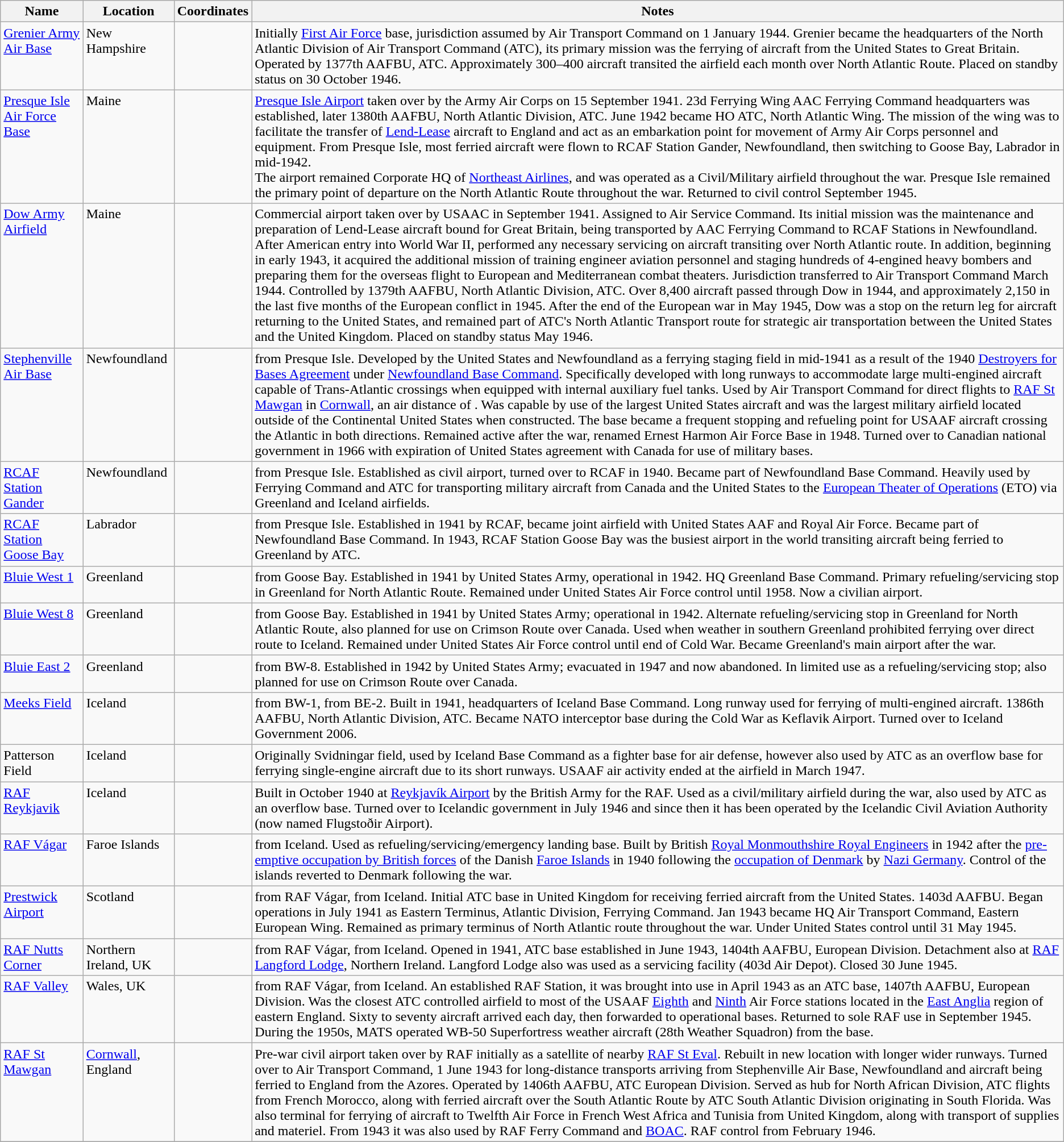<table class="wikitable">
<tr>
<th>Name</th>
<th>Location</th>
<th>Coordinates</th>
<th>Notes</th>
</tr>
<tr valign="top">
<td><a href='#'>Grenier Army Air Base</a></td>
<td>New Hampshire</td>
<td></td>
<td>Initially <a href='#'>First Air Force</a> base, jurisdiction assumed by Air Transport Command on 1 January 1944. Grenier became the headquarters of the North Atlantic Division of Air Transport Command (ATC), its primary mission was the ferrying of aircraft from the United States to Great Britain. Operated by 1377th AAFBU, ATC. Approximately 300–400 aircraft transited the airfield each month over North Atlantic Route. Placed on standby status on 30 October 1946.</td>
</tr>
<tr valign="top">
<td><a href='#'>Presque Isle Air Force Base</a></td>
<td>Maine</td>
<td></td>
<td><a href='#'>Presque Isle Airport</a> taken over by the Army Air Corps on 15 September 1941. 23d Ferrying Wing AAC Ferrying Command headquarters was established, later 1380th AAFBU, North Atlantic Division, ATC. June 1942 became HO ATC, North Atlantic Wing. The mission of the wing was to facilitate the transfer of <a href='#'>Lend-Lease</a> aircraft to England and act as an embarkation point for movement of Army Air Corps personnel and equipment. From Presque Isle, most ferried aircraft were flown to RCAF Station Gander, Newfoundland, then switching to Goose Bay, Labrador in mid-1942.<br> The airport remained Corporate HQ of <a href='#'>Northeast Airlines</a>, and was operated as a Civil/Military airfield throughout the war.  Presque Isle remained the primary point of departure on the North Atlantic Route throughout the war.  Returned to civil control September 1945.</td>
</tr>
<tr valign="top">
<td><a href='#'>Dow Army Airfield</a></td>
<td>Maine</td>
<td></td>
<td>Commercial airport taken over by USAAC in September 1941. Assigned to Air Service Command. Its initial mission was the maintenance and preparation of Lend-Lease aircraft bound for Great Britain, being transported by AAC Ferrying Command to RCAF Stations in Newfoundland. After American entry into World War II, performed any necessary servicing on aircraft transiting over North Atlantic route. In addition, beginning in early 1943, it acquired the additional mission of training engineer aviation personnel and staging hundreds of 4-engined heavy bombers and preparing them for the overseas flight to European and Mediterranean combat theaters.  Jurisdiction transferred to Air Transport Command March 1944. Controlled by 1379th AAFBU, North Atlantic Division, ATC.  Over 8,400 aircraft passed through Dow in 1944, and approximately 2,150 in the last five months of the European conflict in 1945. After the end of the European war in May 1945, Dow was a stop on the return leg for aircraft returning to the United States, and remained part of ATC's North Atlantic Transport route for strategic air transportation between the United States and the United Kingdom. Placed on standby status May 1946.</td>
</tr>
<tr valign="top">
<td><a href='#'>Stephenville Air Base</a></td>
<td>Newfoundland</td>
<td></td>
<td> from Presque Isle. Developed by the United States and Newfoundland as a ferrying staging field in mid-1941 as a result of the 1940 <a href='#'>Destroyers for Bases Agreement</a> under <a href='#'>Newfoundland Base Command</a>. Specifically developed with long runways to accommodate large multi-engined aircraft capable of Trans-Atlantic crossings when equipped with internal auxiliary fuel tanks. Used by Air Transport Command for direct flights to <a href='#'>RAF St Mawgan</a> in <a href='#'>Cornwall</a>, an air distance of . Was capable by use of the largest United States aircraft and was the largest military airfield located outside of the Continental United States when constructed. The base became a frequent stopping and refueling point for USAAF aircraft crossing the Atlantic in both directions. Remained active after the war, renamed Ernest Harmon Air Force Base in 1948. Turned over to Canadian national government in 1966 with expiration of United States agreement with Canada for use of military bases.</td>
</tr>
<tr valign="top">
<td><a href='#'>RCAF Station Gander</a></td>
<td>Newfoundland</td>
<td></td>
<td> from Presque Isle. Established as civil airport, turned over to RCAF in 1940. Became part of Newfoundland Base Command. Heavily used by Ferrying Command and ATC for transporting military aircraft from Canada and the United States to the <a href='#'>European Theater of Operations</a> (ETO) via Greenland and Iceland airfields.</td>
</tr>
<tr valign="top">
<td><a href='#'>RCAF Station Goose Bay</a></td>
<td>Labrador</td>
<td></td>
<td> from Presque Isle. Established in 1941 by RCAF, became joint airfield with United States AAF and Royal Air Force. Became part of Newfoundland Base Command. In 1943, RCAF Station Goose Bay was the busiest airport in the world transiting aircraft being ferried to Greenland by ATC.</td>
</tr>
<tr valign="top">
<td><a href='#'>Bluie West 1</a></td>
<td>Greenland</td>
<td></td>
<td> from Goose Bay. Established in 1941 by United States Army, operational in 1942. HQ Greenland Base Command. Primary refueling/servicing stop in Greenland for North Atlantic Route. Remained under United States Air Force control until 1958. Now a civilian airport.</td>
</tr>
<tr valign="top">
<td><a href='#'>Bluie West 8</a></td>
<td>Greenland</td>
<td></td>
<td> from Goose Bay. Established in 1941 by United States Army; operational in 1942. Alternate refueling/servicing stop in Greenland for North Atlantic Route, also planned for use on Crimson Route over Canada. Used when weather in southern Greenland prohibited ferrying over direct route to Iceland. Remained under United States Air Force control until end of Cold War. Became Greenland's main airport after the war.</td>
</tr>
<tr valign="top">
<td><a href='#'>Bluie East 2</a></td>
<td>Greenland</td>
<td></td>
<td> from BW-8. Established in 1942 by United States Army; evacuated in 1947 and now abandoned. In limited use as a refueling/servicing stop; also planned for use on Crimson Route over Canada.</td>
</tr>
<tr valign="top">
<td><a href='#'>Meeks Field</a></td>
<td>Iceland</td>
<td></td>
<td> from BW-1,  from BE-2. Built in 1941, headquarters of Iceland Base Command.  Long runway used for ferrying of multi-engined aircraft. 1386th AAFBU, North Atlantic Division, ATC. Became NATO interceptor base during the Cold War as Keflavik Airport. Turned over to Iceland Government 2006.</td>
</tr>
<tr valign="top">
<td>Patterson Field</td>
<td>Iceland</td>
<td></td>
<td>Originally Svidningar field, used by Iceland Base Command as a fighter base for air defense, however also used by ATC as an overflow base for ferrying single-engine aircraft due to its short runways. USAAF air activity ended at the airfield in March 1947.</td>
</tr>
<tr valign="top">
<td><a href='#'>RAF Reykjavik</a></td>
<td>Iceland</td>
<td></td>
<td>Built in October 1940 at <a href='#'>Reykjavík Airport</a> by the British Army for the RAF. Used as a civil/military airfield during the war, also used by ATC as an overflow base. Turned over to Icelandic government in July 1946 and since then it has been operated by the Icelandic Civil Aviation Authority (now named Flugstoðir Airport).</td>
</tr>
<tr valign="top">
<td><a href='#'>RAF Vágar</a></td>
<td>Faroe Islands</td>
<td></td>
<td> from Iceland. Used as refueling/servicing/emergency landing base. Built by British <a href='#'>Royal Monmouthshire Royal Engineers</a> in 1942 after the <a href='#'>pre-emptive occupation by British forces</a> of the Danish <a href='#'>Faroe Islands</a> in 1940 following the <a href='#'>occupation of Denmark</a> by <a href='#'>Nazi Germany</a>. Control of the islands reverted to Denmark following the war.</td>
</tr>
<tr valign="top">
<td><a href='#'>Prestwick Airport</a></td>
<td>Scotland</td>
<td></td>
<td> from RAF Vágar,  from Iceland. Initial ATC base in United Kingdom for receiving ferried aircraft from the United States. 1403d AAFBU. Began operations in July 1941 as Eastern Terminus, Atlantic Division, Ferrying Command. Jan 1943 became HQ Air Transport Command, Eastern European Wing. Remained as primary terminus of North Atlantic route throughout the war. Under United States control until 31 May 1945.</td>
</tr>
<tr valign="top">
<td><a href='#'>RAF Nutts Corner</a></td>
<td>Northern Ireland, UK</td>
<td></td>
<td> from RAF Vágar,   from Iceland. Opened in 1941, ATC base established in June 1943, 1404th AAFBU, European Division. Detachment also at <a href='#'>RAF Langford Lodge</a>, Northern Ireland.  Langford Lodge also was used as a servicing facility (403d Air Depot). Closed 30 June 1945.</td>
</tr>
<tr valign="top">
<td><a href='#'>RAF Valley</a></td>
<td>Wales, UK</td>
<td></td>
<td> from RAF Vágar,  from Iceland. An established RAF Station, it was brought into use in April 1943 as an ATC base, 1407th AAFBU, European Division. Was the closest ATC controlled airfield to most of the USAAF <a href='#'>Eighth</a> and <a href='#'>Ninth</a> Air Force stations located in the <a href='#'>East Anglia</a> region of eastern England. Sixty to seventy aircraft arrived each day, then forwarded to operational bases. Returned to sole RAF use in September 1945.<br> During the 1950s, MATS operated WB-50 Superfortress weather aircraft (28th Weather Squadron) from the base.</td>
</tr>
<tr valign="top">
<td><a href='#'>RAF St Mawgan</a></td>
<td><a href='#'>Cornwall</a>, England</td>
<td></td>
<td>Pre-war civil airport taken over by RAF initially as a satellite of nearby <a href='#'>RAF St Eval</a>. Rebuilt in new location with longer wider runways. Turned over to Air Transport Command, 1 June 1943 for long-distance transports arriving from Stephenville Air Base, Newfoundland and aircraft being ferried to England from the Azores. Operated by 1406th AAFBU, ATC European Division. Served as hub for North African Division, ATC flights from French Morocco, along with ferried aircraft over the South Atlantic Route by ATC South Atlantic Division originating in South Florida. Was also terminal for ferrying of aircraft to Twelfth Air Force in French West Africa and Tunisia from United Kingdom, along with transport of supplies and materiel. From 1943 it was also used by RAF Ferry Command and <a href='#'>BOAC</a>. RAF control from February 1946.</td>
</tr>
<tr>
</tr>
<tr>
</tr>
</table>
